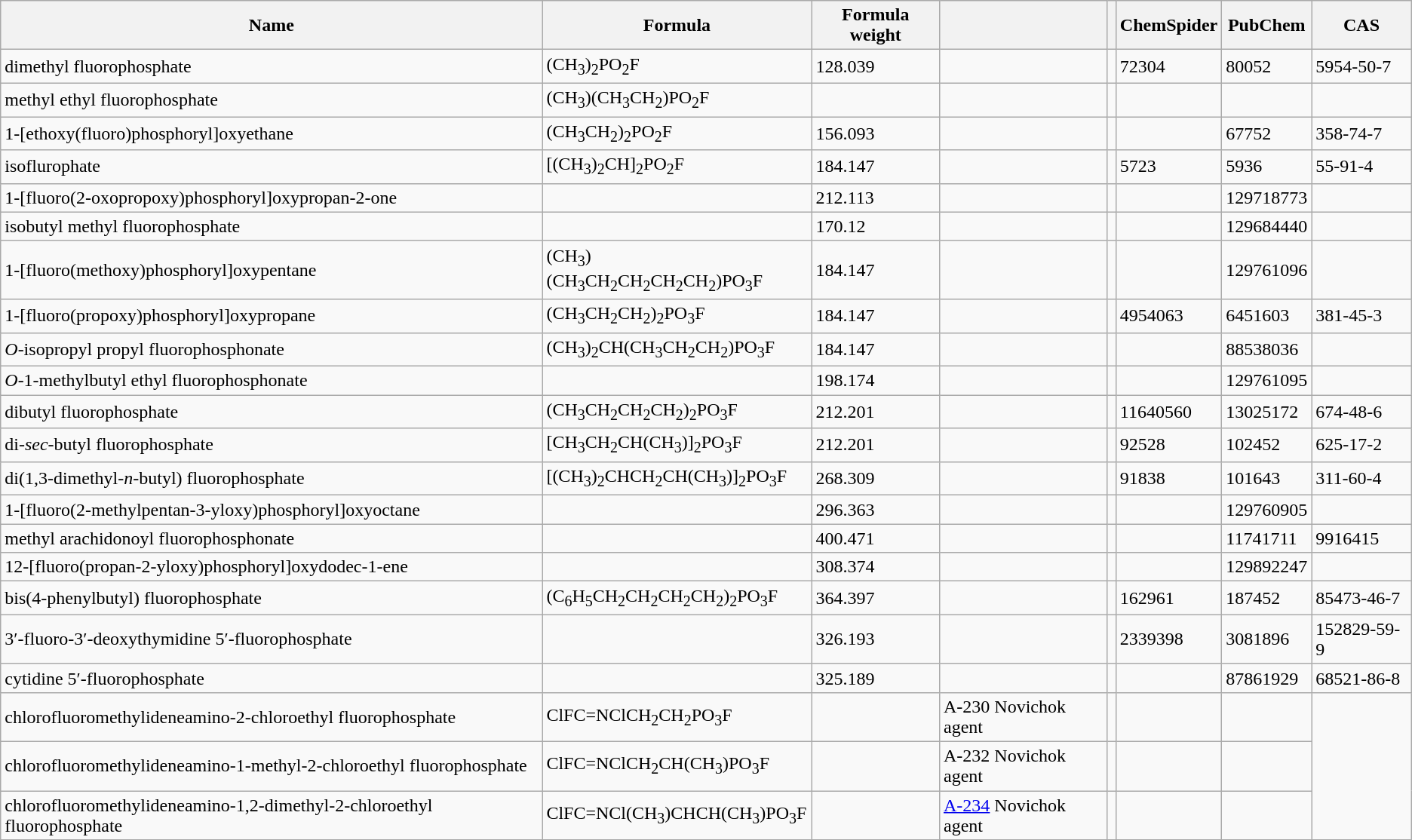<table class="wikitable">
<tr>
<th>Name</th>
<th>Formula</th>
<th>Formula weight</th>
<th></th>
<th></th>
<th>ChemSpider</th>
<th>PubChem</th>
<th>CAS</th>
</tr>
<tr>
<td>dimethyl fluorophosphate</td>
<td>(CH<sub>3</sub>)<sub>2</sub>PO<sub>2</sub>F</td>
<td>128.039</td>
<td></td>
<td></td>
<td>72304</td>
<td>80052</td>
<td>5954-50-7</td>
</tr>
<tr>
<td>methyl ethyl fluorophosphate</td>
<td>(CH<sub>3</sub>)(CH<sub>3</sub>CH<sub>2</sub>)PO<sub>2</sub>F</td>
<td></td>
<td></td>
<td></td>
<td></td>
<td></td>
<td></td>
</tr>
<tr>
<td>1-[ethoxy(fluoro)phosphoryl]oxyethane</td>
<td>(CH<sub>3</sub>CH<sub>2</sub>)<sub>2</sub>PO<sub>2</sub>F</td>
<td>156.093</td>
<td></td>
<td></td>
<td></td>
<td>67752</td>
<td>358-74-7</td>
</tr>
<tr>
<td>isoflurophate</td>
<td>[(CH<sub>3</sub>)<sub>2</sub>CH]<sub>2</sub>PO<sub>2</sub>F</td>
<td>184.147</td>
<td></td>
<td></td>
<td>5723</td>
<td>5936</td>
<td>55-91-4</td>
</tr>
<tr>
<td>1-[fluoro(2-oxopropoxy)phosphoryl]oxypropan-2-one</td>
<td></td>
<td>212.113</td>
<td></td>
<td></td>
<td></td>
<td>129718773</td>
<td></td>
</tr>
<tr>
<td>isobutyl methyl fluorophosphate</td>
<td></td>
<td>170.12</td>
<td></td>
<td></td>
<td></td>
<td>129684440</td>
<td></td>
</tr>
<tr>
<td>1-[fluoro(methoxy)phosphoryl]oxypentane</td>
<td>(CH<sub>3</sub>)(CH<sub>3</sub>CH<sub>2</sub>CH<sub>2</sub>CH<sub>2</sub>CH<sub>2</sub>)PO<sub>3</sub>F</td>
<td>184.147</td>
<td></td>
<td></td>
<td></td>
<td>129761096</td>
<td></td>
</tr>
<tr>
<td>1-[fluoro(propoxy)phosphoryl]oxypropane</td>
<td>(CH<sub>3</sub>CH<sub>2</sub>CH<sub>2</sub>)<sub>2</sub>PO<sub>3</sub>F</td>
<td>184.147</td>
<td></td>
<td></td>
<td>4954063</td>
<td>6451603</td>
<td>381-45-3</td>
</tr>
<tr>
<td><em>O</em>-isopropyl propyl fluorophosphonate</td>
<td>(CH<sub>3</sub>)<sub>2</sub>CH(CH<sub>3</sub>CH<sub>2</sub>CH<sub>2</sub>)PO<sub>3</sub>F</td>
<td>184.147</td>
<td></td>
<td></td>
<td></td>
<td>88538036</td>
<td></td>
</tr>
<tr>
<td><em>O</em>-1-methylbutyl ethyl fluorophosphonate</td>
<td></td>
<td>198.174</td>
<td></td>
<td></td>
<td></td>
<td>129761095</td>
</tr>
<tr>
<td>dibutyl fluorophosphate</td>
<td>(CH<sub>3</sub>CH<sub>2</sub>CH<sub>2</sub>CH<sub>2</sub>)<sub>2</sub>PO<sub>3</sub>F</td>
<td>212.201</td>
<td></td>
<td></td>
<td>11640560</td>
<td>13025172</td>
<td>674-48-6</td>
</tr>
<tr>
<td>di-<em>sec</em>-butyl fluorophosphate</td>
<td>[CH<sub>3</sub>CH<sub>2</sub>CH(CH<sub>3</sub>)]<sub>2</sub>PO<sub>3</sub>F</td>
<td>212.201</td>
<td></td>
<td></td>
<td>92528</td>
<td>102452</td>
<td>625-17-2</td>
</tr>
<tr>
<td>di(1,3-dimethyl-<em>n</em>-butyl) fluorophosphate</td>
<td>[(CH<sub>3</sub>)<sub>2</sub>CHCH<sub>2</sub>CH(CH<sub>3</sub>)]<sub>2</sub>PO<sub>3</sub>F</td>
<td>268.309</td>
<td></td>
<td></td>
<td>91838</td>
<td>101643</td>
<td>311-60-4</td>
</tr>
<tr>
<td>1-[fluoro(2-methylpentan-3-yloxy)phosphoryl]oxyoctane</td>
<td></td>
<td>296.363</td>
<td></td>
<td></td>
<td></td>
<td>129760905</td>
<td></td>
</tr>
<tr>
<td>methyl arachidonoyl fluorophosphonate</td>
<td></td>
<td>400.471</td>
<td></td>
<td></td>
<td></td>
<td>11741711</td>
<td>9916415</td>
</tr>
<tr>
<td>12-[fluoro(propan-2-yloxy)phosphoryl]oxydodec-1-ene</td>
<td></td>
<td>308.374</td>
<td></td>
<td></td>
<td></td>
<td>129892247</td>
<td></td>
</tr>
<tr>
<td>bis(4-phenylbutyl) fluorophosphate</td>
<td>(C<sub>6</sub>H<sub>5</sub>CH<sub>2</sub>CH<sub>2</sub>CH<sub>2</sub>CH<sub>2</sub>)<sub>2</sub>PO<sub>3</sub>F</td>
<td>364.397</td>
<td></td>
<td></td>
<td>162961</td>
<td>187452</td>
<td>85473-46-7</td>
</tr>
<tr>
<td>3′-fluoro-3′-deoxythymidine 5′-fluorophosphate</td>
<td></td>
<td>326.193</td>
<td></td>
<td></td>
<td>2339398</td>
<td>3081896</td>
<td>152829-59-9</td>
</tr>
<tr>
<td>cytidine 5′-fluorophosphate</td>
<td></td>
<td>325.189</td>
<td></td>
<td></td>
<td></td>
<td>87861929</td>
<td>68521-86-8</td>
</tr>
<tr>
<td>chlorofluoromethylideneamino-2-chloroethyl fluorophosphate</td>
<td>ClFC=NClCH<sub>2</sub>CH<sub>2</sub>PO<sub>3</sub>F</td>
<td></td>
<td>A-230 Novichok agent</td>
<td></td>
<td></td>
<td></td>
</tr>
<tr>
<td>chlorofluoromethylideneamino-1-methyl-2-chloroethyl fluorophosphate</td>
<td>ClFC=NClCH<sub>2</sub>CH(CH<sub>3</sub>)PO<sub>3</sub>F</td>
<td></td>
<td>A-232 Novichok agent</td>
<td></td>
<td></td>
<td></td>
</tr>
<tr>
<td>chlorofluoromethylideneamino-1,2-dimethyl-2-chloroethyl fluorophosphate</td>
<td>ClFC=NCl(CH<sub>3</sub>)CHCH(CH<sub>3</sub>)PO<sub>3</sub>F</td>
<td></td>
<td><a href='#'>A-234</a> Novichok agent</td>
<td></td>
<td></td>
<td></td>
</tr>
<tr>
</tr>
</table>
